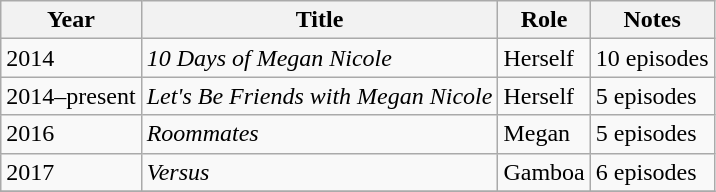<table class="wikitable sortable">
<tr>
<th>Year</th>
<th>Title</th>
<th>Role</th>
<th class="unsortable">Notes</th>
</tr>
<tr>
<td>2014</td>
<td><em>10 Days of Megan Nicole</em></td>
<td>Herself</td>
<td>10 episodes</td>
</tr>
<tr>
<td>2014–present</td>
<td><em>Let's Be Friends with Megan Nicole</em></td>
<td>Herself</td>
<td>5 episodes</td>
</tr>
<tr>
<td>2016</td>
<td><em>Roommates</em></td>
<td>Megan</td>
<td>5 episodes</td>
</tr>
<tr>
<td>2017</td>
<td><em>Versus</em></td>
<td>Gamboa</td>
<td>6 episodes</td>
</tr>
<tr>
</tr>
</table>
